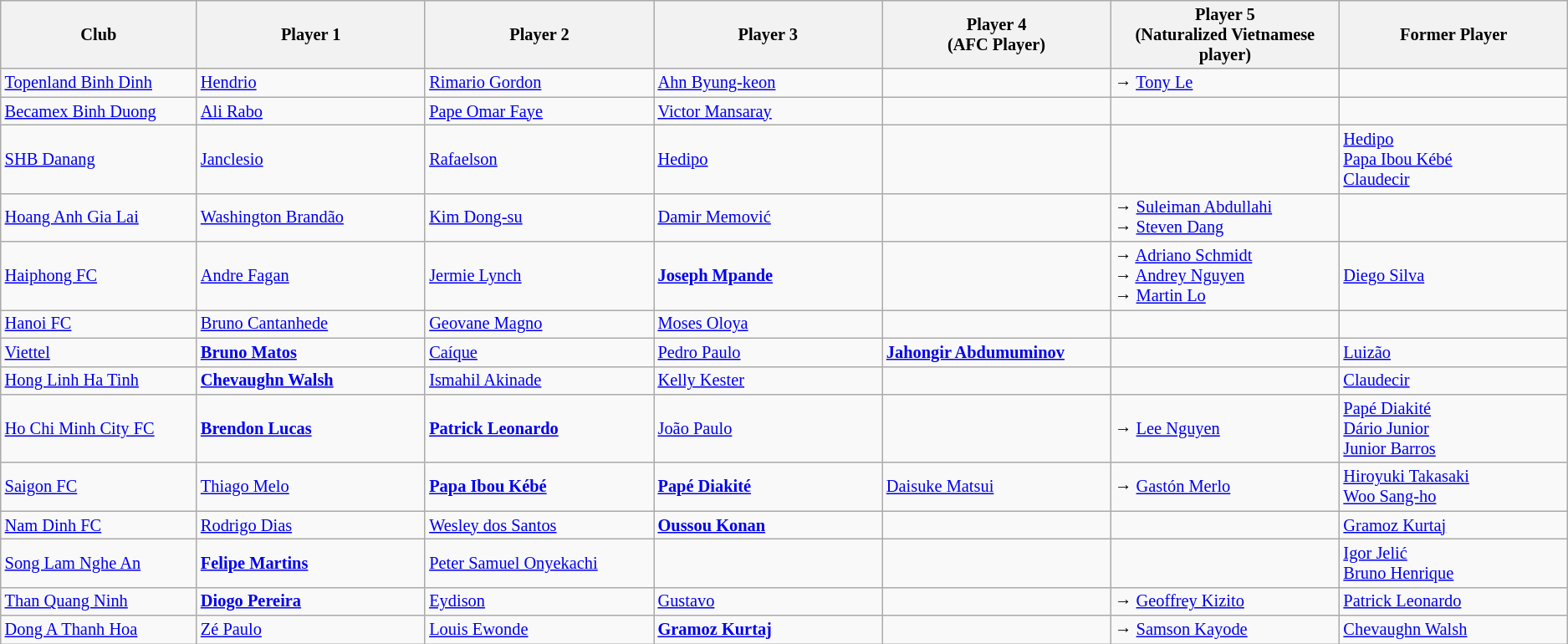<table class="wikitable" style="font-size:85%;">
<tr>
<th style="width:12%">Club</th>
<th style="width:14%">Player 1</th>
<th style="width:14%">Player 2</th>
<th style="width:14%">Player 3</th>
<th style="width:14%">Player 4<br>(AFC Player)</th>
<th style="width:14%">Player 5<br>(Naturalized Vietnamese player)</th>
<th style="width:14%">Former Player</th>
</tr>
<tr>
<td><a href='#'>Topenland Binh Dinh</a></td>
<td> <a href='#'>Hendrio</a></td>
<td> <a href='#'>Rimario Gordon</a></td>
<td> <a href='#'>Ahn Byung-keon</a></td>
<td></td>
<td>→ <a href='#'>Tony Le</a></td>
</tr>
<tr>
<td><a href='#'>Becamex Binh Duong</a></td>
<td> <a href='#'>Ali Rabo</a></td>
<td> <a href='#'>Pape Omar Faye</a></td>
<td> <a href='#'>Victor Mansaray</a></td>
<td></td>
<td></td>
<td></td>
</tr>
<tr>
<td><a href='#'>SHB Danang</a></td>
<td> <a href='#'>Janclesio</a></td>
<td> <a href='#'>Rafaelson</a></td>
<td> <a href='#'>Hedipo</a><br></td>
<td></td>
<td></td>
<td> <a href='#'>Hedipo</a><br> <a href='#'>Papa Ibou Kébé</a><br> <a href='#'>Claudecir</a></td>
</tr>
<tr>
<td><a href='#'>Hoang Anh Gia Lai</a></td>
<td> <a href='#'>Washington Brandão</a></td>
<td> <a href='#'>Kim Dong-su</a></td>
<td> <a href='#'>Damir Memović</a></td>
<td></td>
<td>→ <a href='#'>Suleiman Abdullahi</a><br> → <a href='#'>Steven Dang</a></td>
<td></td>
</tr>
<tr>
<td><a href='#'>Haiphong FC</a></td>
<td> <a href='#'>Andre Fagan</a></td>
<td> <a href='#'>Jermie Lynch</a></td>
<td><strong> <a href='#'>Joseph Mpande</a></strong></td>
<td></td>
<td>→ <a href='#'>Adriano Schmidt</a><br>→ <a href='#'>Andrey Nguyen</a> <br> → <a href='#'>Martin Lo</a></td>
<td> <a href='#'>Diego Silva</a></td>
</tr>
<tr>
<td><a href='#'>Hanoi FC</a></td>
<td> <a href='#'>Bruno Cantanhede</a></td>
<td> <a href='#'>Geovane Magno</a></td>
<td> <a href='#'>Moses Oloya</a></td>
<td></td>
<td></td>
<td></td>
</tr>
<tr>
<td><a href='#'>Viettel</a></td>
<td> <strong><a href='#'>Bruno Matos</a></strong></td>
<td> <a href='#'>Caíque</a></td>
<td> <a href='#'>Pedro Paulo</a></td>
<td> <strong><a href='#'>Jahongir Abdumuminov</a></strong></td>
<td></td>
<td> <a href='#'>Luizão</a></td>
</tr>
<tr>
<td><a href='#'>Hong Linh Ha Tinh</a></td>
<td> <strong><a href='#'>Chevaughn Walsh</a></strong></td>
<td> <a href='#'>Ismahil Akinade</a></td>
<td> <a href='#'>Kelly Kester</a></td>
<td></td>
<td></td>
<td> <a href='#'>Claudecir</a></td>
</tr>
<tr>
<td><a href='#'>Ho Chi Minh City FC</a></td>
<td> <strong><a href='#'>Brendon Lucas</a></strong></td>
<td> <strong><a href='#'>Patrick Leonardo</a></strong></td>
<td> <a href='#'>João Paulo</a></td>
<td></td>
<td>→ <a href='#'>Lee Nguyen</a></td>
<td> <a href='#'>Papé Diakité</a><br> <a href='#'>Dário Junior</a><br> <a href='#'>Junior Barros</a><br></td>
</tr>
<tr>
<td><a href='#'>Saigon FC</a></td>
<td> <a href='#'>Thiago Melo</a></td>
<td><strong> <a href='#'>Papa Ibou Kébé</a></strong></td>
<td> <strong><a href='#'>Papé Diakité</a></strong></td>
<td> <a href='#'>Daisuke Matsui</a></td>
<td>→ <a href='#'>Gastón Merlo</a></td>
<td> <a href='#'>Hiroyuki Takasaki</a><br> <a href='#'>Woo Sang-ho</a></td>
</tr>
<tr>
<td><a href='#'>Nam Dinh FC</a></td>
<td> <a href='#'>Rodrigo Dias</a></td>
<td> <a href='#'>Wesley dos Santos</a></td>
<td> <strong><a href='#'>Oussou Konan</a></strong></td>
<td></td>
<td></td>
<td> <a href='#'>Gramoz Kurtaj</a></td>
</tr>
<tr>
<td><a href='#'>Song Lam Nghe An</a></td>
<td> <strong><a href='#'>Felipe Martins</a></strong></td>
<td> <a href='#'>Peter Samuel Onyekachi</a></td>
<td></td>
<td></td>
<td></td>
<td> <a href='#'>Igor Jelić</a><br> <a href='#'>Bruno Henrique</a></td>
</tr>
<tr>
<td><a href='#'>Than Quang Ninh</a></td>
<td> <strong><a href='#'>Diogo Pereira</a></strong></td>
<td> <a href='#'>Eydison</a></td>
<td> <a href='#'>Gustavo</a></td>
<td></td>
<td>→ <a href='#'>Geoffrey Kizito</a></td>
<td> <a href='#'>Patrick Leonardo</a></td>
</tr>
<tr>
<td><a href='#'>Dong A Thanh Hoa</a></td>
<td> <a href='#'>Zé Paulo</a></td>
<td> <a href='#'>Louis Ewonde</a></td>
<td> <strong><a href='#'>Gramoz Kurtaj</a></strong></td>
<td></td>
<td>→ <a href='#'>Samson Kayode</a></td>
<td> <a href='#'>Chevaughn Walsh</a></td>
</tr>
</table>
